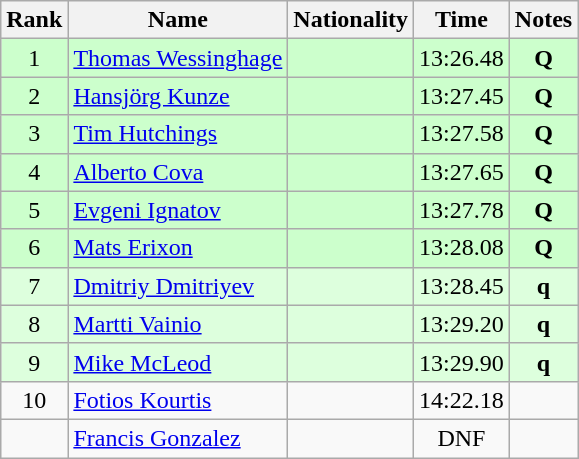<table class="wikitable sortable" style="text-align:center">
<tr>
<th>Rank</th>
<th>Name</th>
<th>Nationality</th>
<th>Time</th>
<th>Notes</th>
</tr>
<tr bgcolor=ccffcc>
<td>1</td>
<td align=left><a href='#'>Thomas Wessinghage</a></td>
<td align=left></td>
<td>13:26.48</td>
<td><strong>Q</strong></td>
</tr>
<tr bgcolor=ccffcc>
<td>2</td>
<td align=left><a href='#'>Hansjörg Kunze</a></td>
<td align=left></td>
<td>13:27.45</td>
<td><strong>Q</strong></td>
</tr>
<tr bgcolor=ccffcc>
<td>3</td>
<td align=left><a href='#'>Tim Hutchings</a></td>
<td align=left></td>
<td>13:27.58</td>
<td><strong>Q</strong></td>
</tr>
<tr bgcolor=ccffcc>
<td>4</td>
<td align=left><a href='#'>Alberto Cova</a></td>
<td align=left></td>
<td>13:27.65</td>
<td><strong>Q</strong></td>
</tr>
<tr bgcolor=ccffcc>
<td>5</td>
<td align=left><a href='#'>Evgeni Ignatov</a></td>
<td align=left></td>
<td>13:27.78</td>
<td><strong>Q</strong></td>
</tr>
<tr bgcolor=ccffcc>
<td>6</td>
<td align=left><a href='#'>Mats Erixon</a></td>
<td align=left></td>
<td>13:28.08</td>
<td><strong>Q</strong></td>
</tr>
<tr bgcolor=ddffdd>
<td>7</td>
<td align=left><a href='#'>Dmitriy Dmitriyev</a></td>
<td align=left></td>
<td>13:28.45</td>
<td><strong>q</strong></td>
</tr>
<tr bgcolor=ddffdd>
<td>8</td>
<td align=left><a href='#'>Martti Vainio</a></td>
<td align=left></td>
<td>13:29.20</td>
<td><strong>q</strong></td>
</tr>
<tr bgcolor=ddffdd>
<td>9</td>
<td align=left><a href='#'>Mike McLeod</a></td>
<td align=left></td>
<td>13:29.90</td>
<td><strong>q</strong></td>
</tr>
<tr>
<td>10</td>
<td align=left><a href='#'>Fotios Kourtis</a></td>
<td align=left></td>
<td>14:22.18</td>
<td></td>
</tr>
<tr>
<td></td>
<td align=left><a href='#'>Francis Gonzalez</a></td>
<td align=left></td>
<td>DNF</td>
<td></td>
</tr>
</table>
